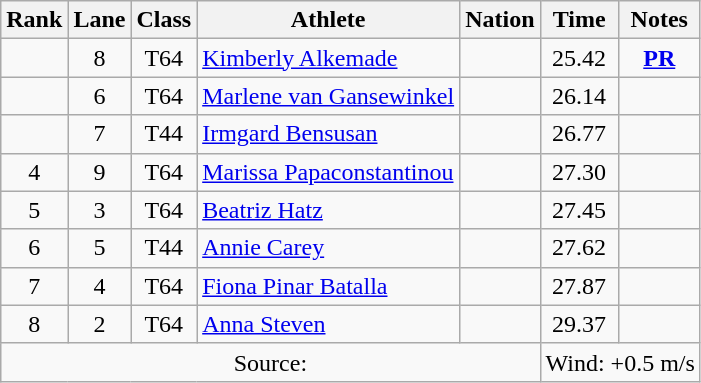<table class="wikitable sortable" style="text-align:center;">
<tr>
<th scope="col">Rank</th>
<th scope="col">Lane</th>
<th scope="col">Class</th>
<th scope="col">Athlete</th>
<th scope="col">Nation</th>
<th scope="col">Time</th>
<th scope="col">Notes</th>
</tr>
<tr>
<td></td>
<td>8</td>
<td>T64</td>
<td align=left><a href='#'>Kimberly Alkemade</a></td>
<td align=left></td>
<td>25.42</td>
<td><strong><a href='#'>PR</a></strong></td>
</tr>
<tr>
<td></td>
<td>6</td>
<td>T64</td>
<td align=left><a href='#'>Marlene van Gansewinkel</a></td>
<td align=left></td>
<td>26.14</td>
<td></td>
</tr>
<tr>
<td></td>
<td>7</td>
<td>T44</td>
<td align=left><a href='#'>Irmgard Bensusan</a></td>
<td align=left></td>
<td>26.77</td>
<td></td>
</tr>
<tr>
<td>4</td>
<td>9</td>
<td>T64</td>
<td align=left><a href='#'>Marissa Papaconstantinou</a></td>
<td align=left></td>
<td>27.30</td>
<td></td>
</tr>
<tr>
<td>5</td>
<td>3</td>
<td>T64</td>
<td align=left><a href='#'>Beatriz Hatz</a></td>
<td align=left></td>
<td>27.45</td>
<td></td>
</tr>
<tr>
<td>6</td>
<td>5</td>
<td>T44</td>
<td align=left><a href='#'>Annie Carey</a></td>
<td align=left></td>
<td>27.62</td>
<td></td>
</tr>
<tr>
<td>7</td>
<td>4</td>
<td>T64</td>
<td align=left><a href='#'>Fiona Pinar Batalla</a></td>
<td align=left></td>
<td>27.87</td>
<td></td>
</tr>
<tr>
<td>8</td>
<td>2</td>
<td>T64</td>
<td align=left><a href='#'>Anna Steven</a></td>
<td align=left></td>
<td>29.37</td>
<td></td>
</tr>
<tr class="sortbottom">
<td colspan=5>Source:</td>
<td colspan="2" style="text-align:left;">Wind: +0.5 m/s</td>
</tr>
</table>
